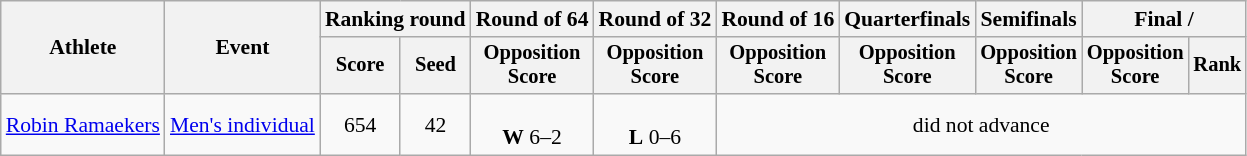<table class="wikitable" style="font-size:90%">
<tr>
<th rowspan=2>Athlete</th>
<th rowspan=2>Event</th>
<th colspan="2">Ranking round</th>
<th>Round of 64</th>
<th>Round of 32</th>
<th>Round of 16</th>
<th>Quarterfinals</th>
<th>Semifinals</th>
<th colspan="2">Final / </th>
</tr>
<tr style="font-size:95%">
<th>Score</th>
<th>Seed</th>
<th>Opposition<br>Score</th>
<th>Opposition<br>Score</th>
<th>Opposition<br>Score</th>
<th>Opposition<br>Score</th>
<th>Opposition<br>Score</th>
<th>Opposition<br>Score</th>
<th>Rank</th>
</tr>
<tr align=center>
<td align=left><a href='#'>Robin Ramaekers</a></td>
<td align=left><a href='#'>Men's individual</a></td>
<td>654</td>
<td>42</td>
<td><br><strong>W</strong> 6–2</td>
<td><br><strong>L</strong> 0–6</td>
<td colspan=5>did not advance</td>
</tr>
</table>
